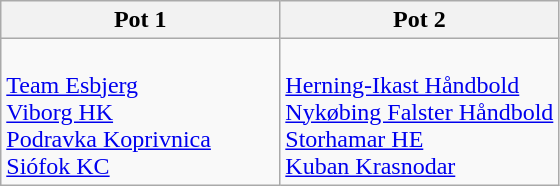<table class="wikitable">
<tr>
<th width=50%>Pot 1</th>
<th width=50%>Pot 2</th>
</tr>
<tr>
<td><br> <a href='#'>Team Esbjerg</a><br>
 <a href='#'>Viborg HK</a><br>
 <a href='#'>Podravka Koprivnica</a><br>
 <a href='#'>Siófok KC</a></td>
<td><br> <a href='#'>Herning-Ikast Håndbold</a><br>
 <a href='#'>Nykøbing Falster Håndbold</a><br>
 <a href='#'>Storhamar HE</a><br>
 <a href='#'>Kuban Krasnodar</a></td>
</tr>
</table>
